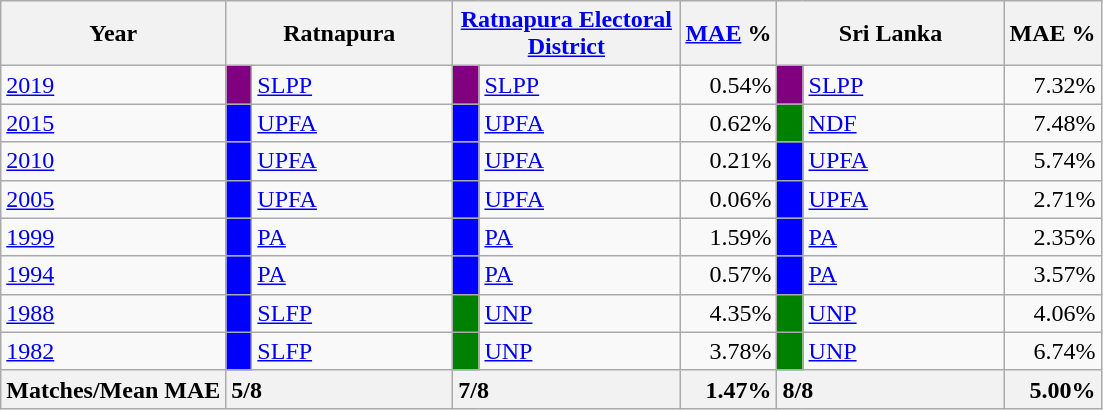<table class="wikitable">
<tr>
<th>Year</th>
<th colspan="2" width="144px">Ratnapura</th>
<th colspan="2" width="144px"><a href='#'>Ratnapura Electoral District</a></th>
<th><a href='#'>MAE</a> %</th>
<th colspan="2" width="144px">Sri Lanka</th>
<th>MAE %</th>
</tr>
<tr>
<td><a href='#'>2019</a></td>
<td style="background-color:purple;" width="10px"></td>
<td style="text-align:left;"><a href='#'>SLPP</a></td>
<td style="background-color:purple;" width="10px"></td>
<td style="text-align:left;"><a href='#'>SLPP</a></td>
<td style="text-align:right;">0.54%</td>
<td style="background-color:purple;" width="10px"></td>
<td style="text-align:left;"><a href='#'>SLPP</a></td>
<td style="text-align:right;">7.32%</td>
</tr>
<tr>
<td><a href='#'>2015</a></td>
<td style="background-color:blue;" width="10px"></td>
<td style="text-align:left;"><a href='#'>UPFA</a></td>
<td style="background-color:blue;" width="10px"></td>
<td style="text-align:left;"><a href='#'>UPFA</a></td>
<td style="text-align:right;">0.62%</td>
<td style="background-color:green;" width="10px"></td>
<td style="text-align:left;"><a href='#'>NDF</a></td>
<td style="text-align:right;">7.48%</td>
</tr>
<tr>
<td><a href='#'>2010</a></td>
<td style="background-color:blue;" width="10px"></td>
<td style="text-align:left;"><a href='#'>UPFA</a></td>
<td style="background-color:blue;" width="10px"></td>
<td style="text-align:left;"><a href='#'>UPFA</a></td>
<td style="text-align:right;">0.21%</td>
<td style="background-color:blue;" width="10px"></td>
<td style="text-align:left;"><a href='#'>UPFA</a></td>
<td style="text-align:right;">5.74%</td>
</tr>
<tr>
<td><a href='#'>2005</a></td>
<td style="background-color:blue;" width="10px"></td>
<td style="text-align:left;"><a href='#'>UPFA</a></td>
<td style="background-color:blue;" width="10px"></td>
<td style="text-align:left;"><a href='#'>UPFA</a></td>
<td style="text-align:right;">0.06%</td>
<td style="background-color:blue;" width="10px"></td>
<td style="text-align:left;"><a href='#'>UPFA</a></td>
<td style="text-align:right;">2.71%</td>
</tr>
<tr>
<td><a href='#'>1999</a></td>
<td style="background-color:blue;" width="10px"></td>
<td style="text-align:left;"><a href='#'>PA</a></td>
<td style="background-color:blue;" width="10px"></td>
<td style="text-align:left;"><a href='#'>PA</a></td>
<td style="text-align:right;">1.59%</td>
<td style="background-color:blue;" width="10px"></td>
<td style="text-align:left;"><a href='#'>PA</a></td>
<td style="text-align:right;">2.35%</td>
</tr>
<tr>
<td><a href='#'>1994</a></td>
<td style="background-color:blue;" width="10px"></td>
<td style="text-align:left;"><a href='#'>PA</a></td>
<td style="background-color:blue;" width="10px"></td>
<td style="text-align:left;"><a href='#'>PA</a></td>
<td style="text-align:right;">0.57%</td>
<td style="background-color:blue;" width="10px"></td>
<td style="text-align:left;"><a href='#'>PA</a></td>
<td style="text-align:right;">3.57%</td>
</tr>
<tr>
<td><a href='#'>1988</a></td>
<td style="background-color:blue;" width="10px"></td>
<td style="text-align:left;"><a href='#'>SLFP</a></td>
<td style="background-color:green;" width="10px"></td>
<td style="text-align:left;"><a href='#'>UNP</a></td>
<td style="text-align:right;">4.35%</td>
<td style="background-color:green;" width="10px"></td>
<td style="text-align:left;"><a href='#'>UNP</a></td>
<td style="text-align:right;">4.06%</td>
</tr>
<tr>
<td><a href='#'>1982</a></td>
<td style="background-color:blue;" width="10px"></td>
<td style="text-align:left;"><a href='#'>SLFP</a></td>
<td style="background-color:green;" width="10px"></td>
<td style="text-align:left;"><a href='#'>UNP</a></td>
<td style="text-align:right;">3.78%</td>
<td style="background-color:green;" width="10px"></td>
<td style="text-align:left;"><a href='#'>UNP</a></td>
<td style="text-align:right;">6.74%</td>
</tr>
<tr>
<th>Matches/Mean MAE</th>
<th style="text-align:left;"colspan="2" width="144px">5/8</th>
<th style="text-align:left;"colspan="2" width="144px">7/8</th>
<th style="text-align:right;">1.47%</th>
<th style="text-align:left;"colspan="2" width="144px">8/8</th>
<th style="text-align:right;">5.00%</th>
</tr>
</table>
